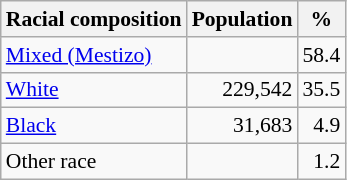<table class="wikitable" style="font-size: 90%;">
<tr>
<th>Racial composition</th>
<th>Population</th>
<th>%</th>
</tr>
<tr>
<td><a href='#'>Mixed (Mestizo)</a></td>
<td></td>
<td style="text-align:right;">58.4</td>
</tr>
<tr>
<td><a href='#'>White</a></td>
<td style="text-align:right;">229,542</td>
<td style="text-align:right;">35.5</td>
</tr>
<tr>
<td><a href='#'>Black</a></td>
<td style="text-align:right;">31,683</td>
<td style="text-align:right;">4.9</td>
</tr>
<tr>
<td>Other race</td>
<td></td>
<td style="text-align:right;">1.2</td>
</tr>
</table>
